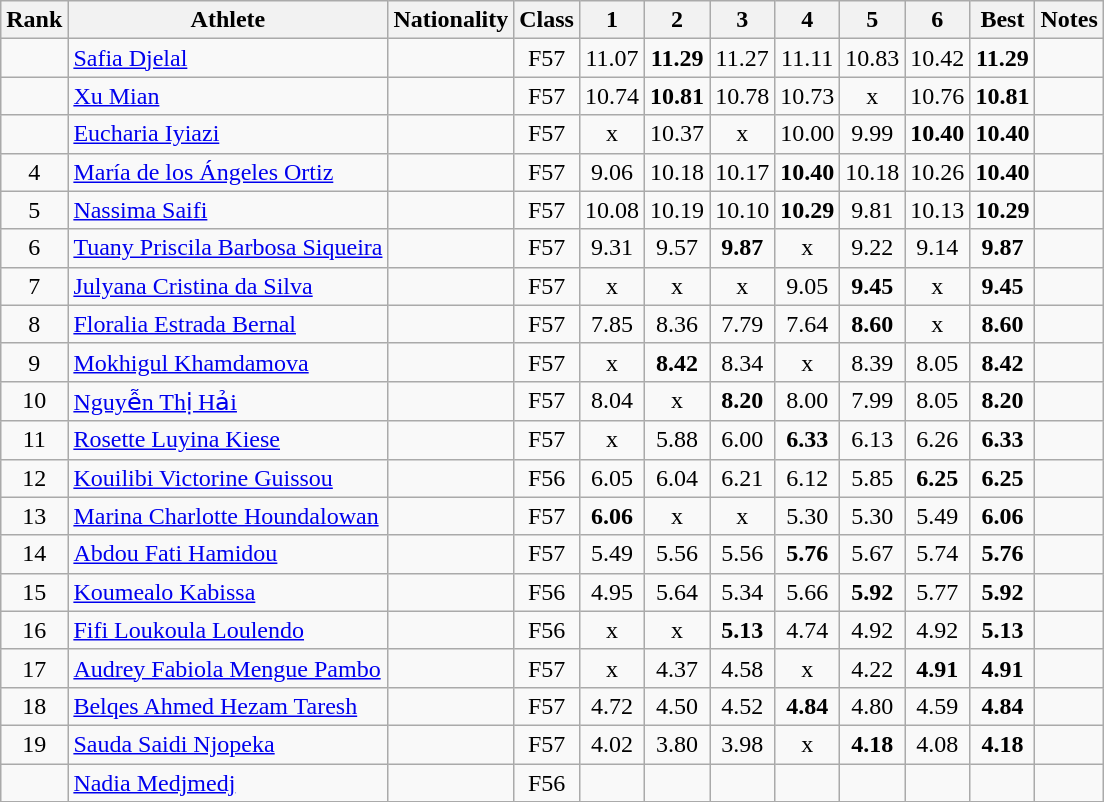<table class="wikitable sortable" style="text-align:center">
<tr>
<th>Rank</th>
<th>Athlete</th>
<th>Nationality</th>
<th>Class</th>
<th>1</th>
<th>2</th>
<th>3</th>
<th>4</th>
<th>5</th>
<th>6</th>
<th>Best</th>
<th>Notes</th>
</tr>
<tr>
<td></td>
<td style="text-align:left;"><a href='#'>Safia Djelal</a></td>
<td style="text-align:left;"></td>
<td>F57</td>
<td>11.07</td>
<td><strong>11.29</strong></td>
<td>11.27</td>
<td>11.11</td>
<td>10.83</td>
<td>10.42</td>
<td><strong>11.29</strong></td>
<td><strong></strong></td>
</tr>
<tr>
<td></td>
<td style="text-align:left;"><a href='#'>Xu Mian</a></td>
<td style="text-align:left;"></td>
<td>F57</td>
<td>10.74</td>
<td><strong>10.81</strong></td>
<td>10.78</td>
<td>10.73</td>
<td>x</td>
<td>10.76</td>
<td><strong>10.81</strong></td>
<td></td>
</tr>
<tr>
<td></td>
<td style="text-align:left;"><a href='#'>Eucharia Iyiazi</a></td>
<td style="text-align:left;"></td>
<td>F57</td>
<td>x</td>
<td>10.37</td>
<td>x</td>
<td>10.00</td>
<td>9.99</td>
<td><strong>10.40</strong></td>
<td><strong>10.40</strong></td>
<td></td>
</tr>
<tr>
<td>4</td>
<td style="text-align:left;"><a href='#'>María de los Ángeles Ortiz</a></td>
<td style="text-align:left;"></td>
<td>F57</td>
<td>9.06</td>
<td>10.18</td>
<td>10.17</td>
<td><strong>10.40</strong></td>
<td>10.18</td>
<td>10.26</td>
<td><strong>10.40</strong></td>
<td></td>
</tr>
<tr>
<td>5</td>
<td style="text-align:left;"><a href='#'>Nassima Saifi</a></td>
<td style="text-align:left;"></td>
<td>F57</td>
<td>10.08</td>
<td>10.19</td>
<td>10.10</td>
<td><strong>10.29</strong></td>
<td>9.81</td>
<td>10.13</td>
<td><strong>10.29</strong></td>
<td></td>
</tr>
<tr>
<td>6</td>
<td style="text-align:left;"><a href='#'>Tuany Priscila Barbosa Siqueira</a></td>
<td style="text-align:left;"></td>
<td>F57</td>
<td>9.31</td>
<td>9.57</td>
<td><strong>9.87</strong></td>
<td>x</td>
<td>9.22</td>
<td>9.14</td>
<td><strong>9.87</strong></td>
<td></td>
</tr>
<tr>
<td>7</td>
<td style="text-align:left;"><a href='#'>Julyana Cristina da Silva</a></td>
<td style="text-align:left;"></td>
<td>F57</td>
<td>x</td>
<td>x</td>
<td>x</td>
<td>9.05</td>
<td><strong>9.45</strong></td>
<td>x</td>
<td><strong>9.45</strong></td>
<td></td>
</tr>
<tr>
<td>8</td>
<td style="text-align:left;"><a href='#'>Floralia Estrada Bernal</a></td>
<td style="text-align:left;"></td>
<td>F57</td>
<td>7.85</td>
<td>8.36</td>
<td>7.79</td>
<td>7.64</td>
<td><strong>8.60</strong></td>
<td>x</td>
<td><strong>8.60</strong></td>
<td></td>
</tr>
<tr>
<td>9</td>
<td style="text-align:left;"><a href='#'>Mokhigul Khamdamova</a></td>
<td style="text-align:left;"></td>
<td>F57</td>
<td>x</td>
<td><strong>8.42</strong></td>
<td>8.34</td>
<td>x</td>
<td>8.39</td>
<td>8.05</td>
<td><strong>8.42</strong></td>
<td></td>
</tr>
<tr>
<td>10</td>
<td style="text-align:left;"><a href='#'>Nguyễn Thị Hải</a></td>
<td style="text-align:left;"></td>
<td>F57</td>
<td>8.04</td>
<td>x</td>
<td><strong>8.20</strong></td>
<td>8.00</td>
<td>7.99</td>
<td>8.05</td>
<td><strong>8.20</strong></td>
<td></td>
</tr>
<tr>
<td>11</td>
<td style="text-align:left;"><a href='#'>Rosette Luyina Kiese</a></td>
<td style="text-align:left;"></td>
<td>F57</td>
<td>x</td>
<td>5.88</td>
<td>6.00</td>
<td><strong>6.33</strong></td>
<td>6.13</td>
<td>6.26</td>
<td><strong>6.33</strong></td>
<td></td>
</tr>
<tr>
<td>12</td>
<td style="text-align:left;"><a href='#'>Kouilibi Victorine Guissou</a></td>
<td style="text-align:left;"></td>
<td>F56</td>
<td>6.05</td>
<td>6.04</td>
<td>6.21</td>
<td>6.12</td>
<td>5.85</td>
<td><strong>6.25</strong></td>
<td><strong>6.25</strong></td>
<td></td>
</tr>
<tr>
<td>13</td>
<td style="text-align:left;"><a href='#'>Marina Charlotte Houndalowan</a></td>
<td style="text-align:left;"></td>
<td>F57</td>
<td><strong>6.06</strong></td>
<td>x</td>
<td>x</td>
<td>5.30</td>
<td>5.30</td>
<td>5.49</td>
<td><strong>6.06</strong></td>
<td></td>
</tr>
<tr>
<td>14</td>
<td style="text-align:left;"><a href='#'>Abdou Fati Hamidou</a></td>
<td style="text-align:left;"></td>
<td>F57</td>
<td>5.49</td>
<td>5.56</td>
<td>5.56</td>
<td><strong>5.76</strong></td>
<td>5.67</td>
<td>5.74</td>
<td><strong>5.76</strong></td>
<td></td>
</tr>
<tr>
<td>15</td>
<td style="text-align:left;"><a href='#'>Koumealo Kabissa</a></td>
<td style="text-align:left;"></td>
<td>F56</td>
<td>4.95</td>
<td>5.64</td>
<td>5.34</td>
<td>5.66</td>
<td><strong>5.92</strong></td>
<td>5.77</td>
<td><strong>5.92</strong></td>
<td></td>
</tr>
<tr>
<td>16</td>
<td style="text-align:left;"><a href='#'>Fifi Loukoula Loulendo</a></td>
<td style="text-align:left;"></td>
<td>F56</td>
<td>x</td>
<td>x</td>
<td><strong>5.13</strong></td>
<td>4.74</td>
<td>4.92</td>
<td>4.92</td>
<td><strong>5.13</strong></td>
<td></td>
</tr>
<tr>
<td>17</td>
<td style="text-align:left;"><a href='#'>Audrey Fabiola Mengue Pambo</a></td>
<td style="text-align:left;"></td>
<td>F57</td>
<td>x</td>
<td>4.37</td>
<td>4.58</td>
<td>x</td>
<td>4.22</td>
<td><strong>4.91</strong></td>
<td><strong>4.91</strong></td>
<td></td>
</tr>
<tr>
<td>18</td>
<td style="text-align:left;"><a href='#'>Belqes Ahmed Hezam Taresh</a></td>
<td style="text-align:left;"></td>
<td>F57</td>
<td>4.72</td>
<td>4.50</td>
<td>4.52</td>
<td><strong>4.84</strong></td>
<td>4.80</td>
<td>4.59</td>
<td><strong>4.84</strong></td>
<td></td>
</tr>
<tr>
<td>19</td>
<td style="text-align:left;"><a href='#'>Sauda Saidi Njopeka</a></td>
<td style="text-align:left;"></td>
<td>F57</td>
<td>4.02</td>
<td>3.80</td>
<td>3.98</td>
<td>x</td>
<td><strong>4.18</strong></td>
<td>4.08</td>
<td><strong>4.18</strong></td>
<td></td>
</tr>
<tr>
<td></td>
<td style="text-align:left;"><a href='#'>Nadia Medjmedj</a></td>
<td style="text-align:left;"></td>
<td>F56</td>
<td></td>
<td></td>
<td></td>
<td></td>
<td></td>
<td></td>
<td></td>
<td></td>
</tr>
<tr>
</tr>
</table>
